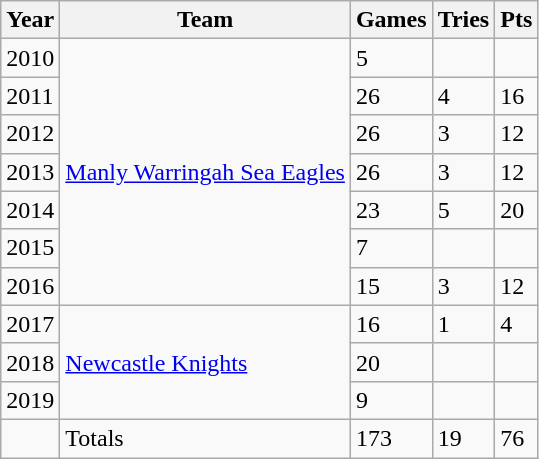<table class="wikitable">
<tr>
<th>Year</th>
<th>Team</th>
<th>Games</th>
<th>Tries</th>
<th>Pts</th>
</tr>
<tr>
<td>2010</td>
<td rowspan="7"> <a href='#'>Manly Warringah Sea Eagles</a></td>
<td>5</td>
<td></td>
<td></td>
</tr>
<tr>
<td>2011</td>
<td>26</td>
<td>4</td>
<td>16</td>
</tr>
<tr>
<td>2012</td>
<td>26</td>
<td>3</td>
<td>12</td>
</tr>
<tr>
<td>2013</td>
<td>26</td>
<td>3</td>
<td>12</td>
</tr>
<tr>
<td>2014</td>
<td>23</td>
<td>5</td>
<td>20</td>
</tr>
<tr>
<td>2015</td>
<td>7</td>
<td></td>
<td></td>
</tr>
<tr>
<td>2016</td>
<td>15</td>
<td>3</td>
<td>12</td>
</tr>
<tr>
<td>2017</td>
<td rowspan="3"> <a href='#'>Newcastle Knights</a></td>
<td>16</td>
<td>1</td>
<td>4</td>
</tr>
<tr>
<td>2018</td>
<td>20</td>
<td></td>
<td></td>
</tr>
<tr>
<td>2019</td>
<td>9</td>
<td></td>
<td></td>
</tr>
<tr>
<td></td>
<td>Totals</td>
<td>173</td>
<td>19</td>
<td>76</td>
</tr>
</table>
